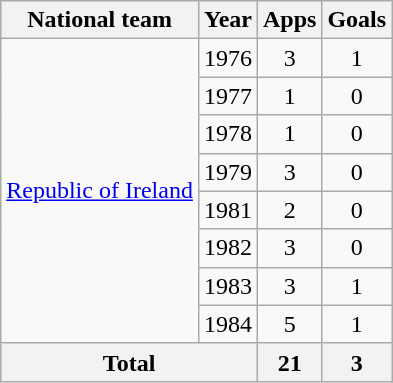<table class=wikitable style=text-align:center>
<tr>
<th>National team</th>
<th>Year</th>
<th>Apps</th>
<th>Goals</th>
</tr>
<tr>
<td rowspan="8"><a href='#'>Republic of Ireland</a></td>
<td>1976</td>
<td>3</td>
<td>1</td>
</tr>
<tr>
<td>1977</td>
<td>1</td>
<td>0</td>
</tr>
<tr>
<td>1978</td>
<td>1</td>
<td>0</td>
</tr>
<tr>
<td>1979</td>
<td>3</td>
<td>0</td>
</tr>
<tr>
<td>1981</td>
<td>2</td>
<td>0</td>
</tr>
<tr>
<td>1982</td>
<td>3</td>
<td>0</td>
</tr>
<tr>
<td>1983</td>
<td>3</td>
<td>1</td>
</tr>
<tr>
<td>1984</td>
<td>5</td>
<td>1</td>
</tr>
<tr>
<th colspan="2">Total</th>
<th>21</th>
<th>3</th>
</tr>
</table>
